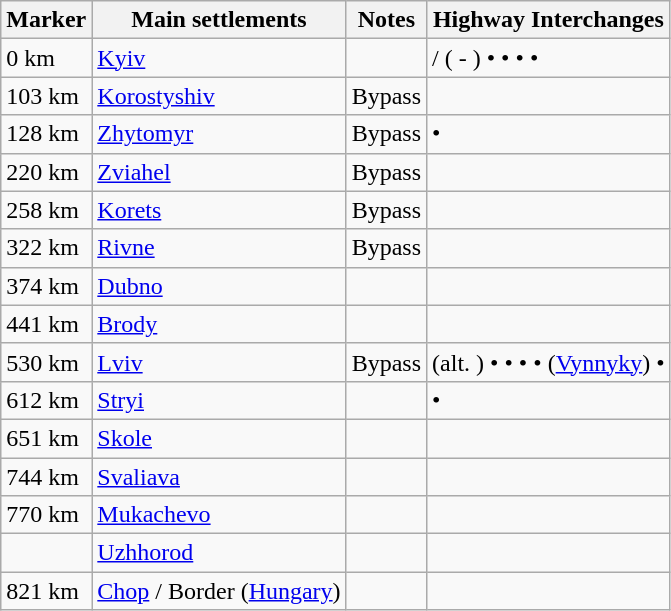<table class="wikitable" style="margin-left:0.5em;">
<tr>
<th>Marker</th>
<th>Main settlements</th>
<th>Notes</th>
<th>Highway Interchanges</th>
</tr>
<tr>
<td>0 km</td>
<td><a href='#'>Kyiv</a></td>
<td></td>
<td>/ ( - ) •   •   •  • </td>
</tr>
<tr>
<td>103 km</td>
<td><a href='#'>Korostyshiv</a></td>
<td>Bypass </td>
<td></td>
</tr>
<tr>
<td>128 km</td>
<td><a href='#'>Zhytomyr</a></td>
<td>Bypass </td>
<td>  • </td>
</tr>
<tr>
<td>220 km</td>
<td><a href='#'>Zviahel</a></td>
<td>Bypass </td>
<td></td>
</tr>
<tr>
<td>258 km</td>
<td><a href='#'>Korets</a></td>
<td>Bypass </td>
<td></td>
</tr>
<tr>
<td>322 km</td>
<td><a href='#'>Rivne</a></td>
<td>Bypass </td>
<td></td>
</tr>
<tr>
<td>374 km</td>
<td><a href='#'>Dubno</a></td>
<td></td>
<td> </td>
</tr>
<tr>
<td>441 km</td>
<td><a href='#'>Brody</a></td>
<td></td>
<td></td>
</tr>
<tr>
<td>530 km</td>
<td><a href='#'>Lviv</a></td>
<td>Bypass </td>
<td>  (alt. ) •   •  •  •  (<a href='#'>Vynnyky</a>) • </td>
</tr>
<tr>
<td>612 km</td>
<td><a href='#'>Stryi</a></td>
<td></td>
<td>  • </td>
</tr>
<tr>
<td>651 km</td>
<td><a href='#'>Skole</a></td>
<td></td>
<td></td>
</tr>
<tr>
<td>744 km</td>
<td><a href='#'>Svaliava</a></td>
<td></td>
<td></td>
</tr>
<tr>
<td>770 km</td>
<td><a href='#'>Mukachevo</a></td>
<td></td>
<td></td>
</tr>
<tr>
<td></td>
<td><a href='#'>Uzhhorod</a></td>
<td></td>
<td> </td>
</tr>
<tr>
<td>821 km</td>
<td><a href='#'>Chop</a> / Border (<a href='#'>Hungary</a>)</td>
<td></td>
<td></td>
</tr>
</table>
